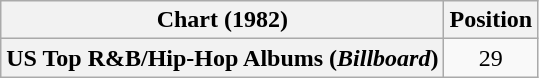<table class="wikitable plainrowheaders" style="text-align:center">
<tr>
<th scope="col">Chart (1982)</th>
<th scope="col">Position</th>
</tr>
<tr>
<th scope="row">US Top R&B/Hip-Hop Albums (<em>Billboard</em>)</th>
<td>29</td>
</tr>
</table>
